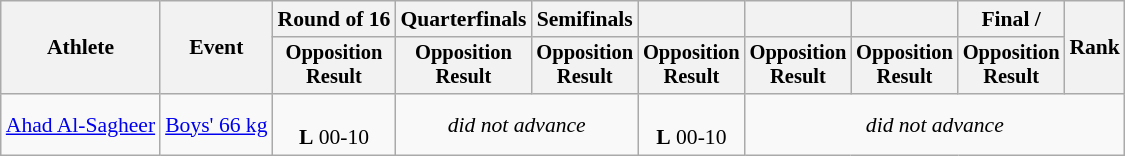<table class="wikitable" style="font-size:90%">
<tr>
<th rowspan="2">Athlete</th>
<th rowspan="2">Event</th>
<th>Round of 16</th>
<th>Quarterfinals</th>
<th>Semifinals</th>
<th></th>
<th></th>
<th></th>
<th>Final / </th>
<th rowspan=2>Rank</th>
</tr>
<tr style="font-size:95%">
<th>Opposition<br>Result</th>
<th>Opposition<br>Result</th>
<th>Opposition<br>Result</th>
<th>Opposition<br>Result</th>
<th>Opposition<br>Result</th>
<th>Opposition<br>Result</th>
<th>Opposition<br>Result</th>
</tr>
<tr align=center>
<td align=left><a href='#'>Ahad Al-Sagheer</a></td>
<td align=left><a href='#'>Boys' 66 kg</a></td>
<td><br> <strong>L</strong> 00-10</td>
<td Colspan=2><em>did not advance</em></td>
<td><br> <strong>L</strong> 00-10</td>
<td Colspan=4><em>did not advance</em></td>
</tr>
</table>
